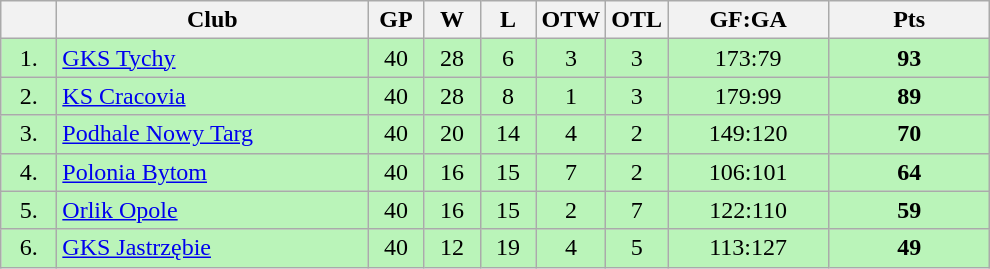<table class="wikitable">
<tr>
<th width="30"></th>
<th width="200">Club</th>
<th width="30">GP</th>
<th width="30">W</th>
<th width="30">L</th>
<th width="30">OTW</th>
<th width="30">OTL</th>
<th width="100">GF:GA</th>
<th width="100">Pts</th>
</tr>
<tr bgcolor="#BAF4B9" align="center">
<td>1.</td>
<td align="left"><a href='#'>GKS Tychy</a></td>
<td>40</td>
<td>28</td>
<td>6</td>
<td>3</td>
<td>3</td>
<td>173:79</td>
<td><strong>93</strong></td>
</tr>
<tr bgcolor="#BAF4B9" align="center">
<td>2.</td>
<td align="left"><a href='#'>KS Cracovia</a></td>
<td>40</td>
<td>28</td>
<td>8</td>
<td>1</td>
<td>3</td>
<td>179:99</td>
<td><strong>89</strong></td>
</tr>
<tr bgcolor="#BAF4B9" align="center">
<td>3.</td>
<td align="left"><a href='#'>Podhale Nowy Targ</a></td>
<td>40</td>
<td>20</td>
<td>14</td>
<td>4</td>
<td>2</td>
<td>149:120</td>
<td><strong>70</strong></td>
</tr>
<tr bgcolor="#BAF4B9" align="center">
<td>4.</td>
<td align="left"><a href='#'>Polonia Bytom</a></td>
<td>40</td>
<td>16</td>
<td>15</td>
<td>7</td>
<td>2</td>
<td>106:101</td>
<td><strong>64</strong></td>
</tr>
<tr bgcolor="#BAF4B9" align="center">
<td>5.</td>
<td align="left"><a href='#'>Orlik Opole</a></td>
<td>40</td>
<td>16</td>
<td>15</td>
<td>2</td>
<td>7</td>
<td>122:110</td>
<td><strong>59</strong></td>
</tr>
<tr bgcolor="#BAF4B9" align="center">
<td>6.</td>
<td align="left"><a href='#'>GKS Jastrzębie</a></td>
<td>40</td>
<td>12</td>
<td>19</td>
<td>4</td>
<td>5</td>
<td>113:127</td>
<td><strong>49</strong></td>
</tr>
</table>
